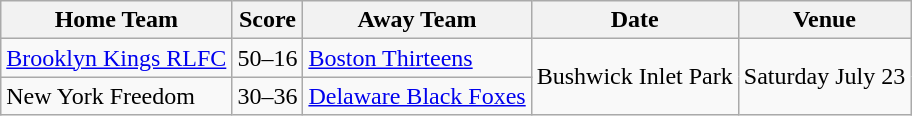<table class="wikitable">
<tr>
<th>Home Team</th>
<th>Score</th>
<th>Away Team</th>
<th>Date</th>
<th>Venue</th>
</tr>
<tr>
<td> <a href='#'>Brooklyn Kings RLFC</a></td>
<td>50–16</td>
<td> <a href='#'>Boston Thirteens</a></td>
<td rowspan="2">Bushwick Inlet Park</td>
<td rowspan="2">Saturday July 23</td>
</tr>
<tr>
<td> New York Freedom</td>
<td>30–36</td>
<td> <a href='#'>Delaware Black Foxes</a></td>
</tr>
</table>
